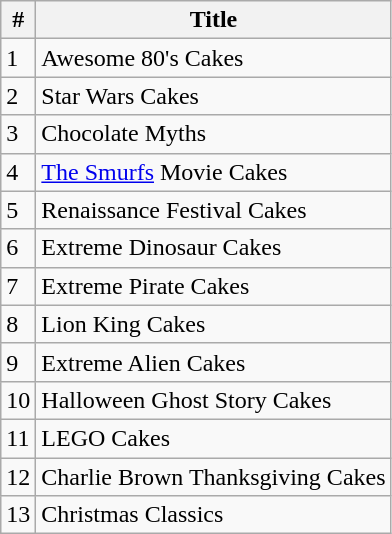<table class="wikitable">
<tr>
<th>#</th>
<th>Title</th>
</tr>
<tr>
<td>1</td>
<td>Awesome 80's Cakes</td>
</tr>
<tr>
<td>2</td>
<td>Star Wars Cakes</td>
</tr>
<tr>
<td>3</td>
<td>Chocolate Myths</td>
</tr>
<tr>
<td>4</td>
<td><a href='#'>The Smurfs</a> Movie Cakes</td>
</tr>
<tr>
<td>5</td>
<td>Renaissance Festival Cakes</td>
</tr>
<tr>
<td>6</td>
<td>Extreme Dinosaur Cakes</td>
</tr>
<tr>
<td>7</td>
<td>Extreme Pirate Cakes</td>
</tr>
<tr>
<td>8</td>
<td>Lion King Cakes</td>
</tr>
<tr>
<td>9</td>
<td>Extreme Alien Cakes</td>
</tr>
<tr>
<td>10</td>
<td>Halloween Ghost Story Cakes</td>
</tr>
<tr>
<td>11</td>
<td>LEGO Cakes</td>
</tr>
<tr>
<td>12</td>
<td>Charlie Brown Thanksgiving Cakes</td>
</tr>
<tr>
<td>13</td>
<td>Christmas Classics</td>
</tr>
</table>
